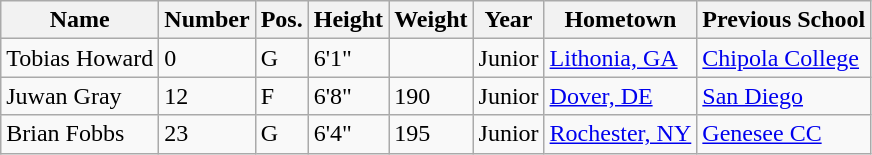<table class="wikitable sortable" border="1">
<tr>
<th>Name</th>
<th>Number</th>
<th>Pos.</th>
<th>Height</th>
<th>Weight</th>
<th>Year</th>
<th>Hometown</th>
<th class="unsortable">Previous School</th>
</tr>
<tr>
<td>Tobias Howard</td>
<td>0</td>
<td>G</td>
<td>6'1"</td>
<td></td>
<td>Junior</td>
<td><a href='#'>Lithonia, GA</a></td>
<td><a href='#'>Chipola College</a></td>
</tr>
<tr>
<td>Juwan Gray</td>
<td>12</td>
<td>F</td>
<td>6'8"</td>
<td>190</td>
<td>Junior</td>
<td><a href='#'>Dover, DE</a></td>
<td><a href='#'>San Diego</a></td>
</tr>
<tr>
<td>Brian Fobbs</td>
<td>23</td>
<td>G</td>
<td>6'4"</td>
<td>195</td>
<td>Junior</td>
<td><a href='#'>Rochester, NY</a></td>
<td><a href='#'>Genesee CC</a></td>
</tr>
</table>
